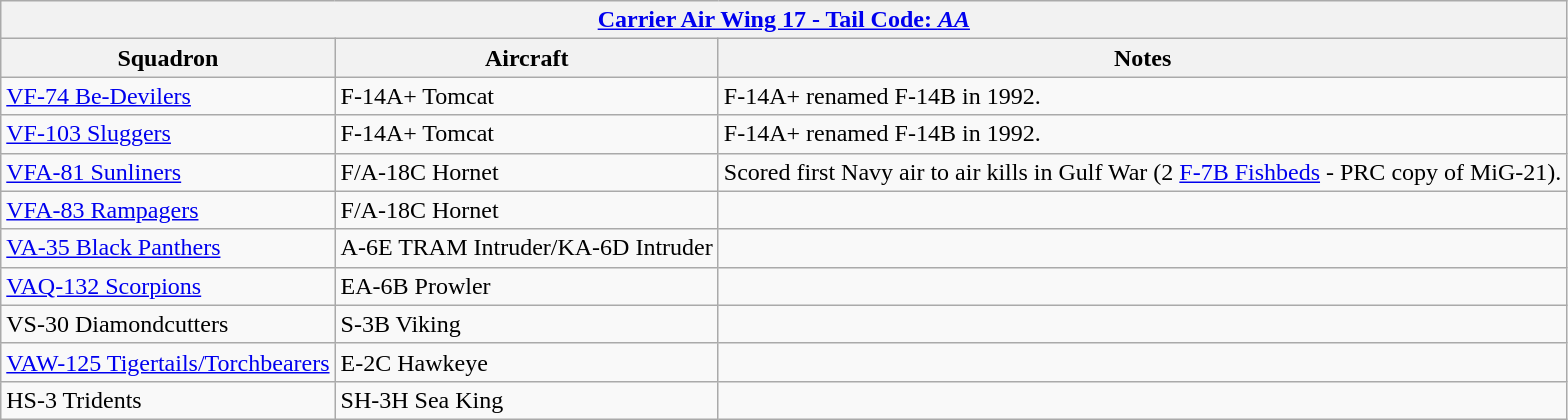<table class="wikitable">
<tr>
<th colspan="3"><a href='#'>Carrier Air Wing 17 - Tail Code: <em>AA</em></a></th>
</tr>
<tr>
<th>Squadron</th>
<th>Aircraft</th>
<th>Notes</th>
</tr>
<tr>
<td><a href='#'>VF-74 Be-Devilers</a></td>
<td>F-14A+ Tomcat</td>
<td>F-14A+ renamed F-14B in 1992.</td>
</tr>
<tr>
<td><a href='#'>VF-103 Sluggers</a></td>
<td>F-14A+ Tomcat</td>
<td>F-14A+ renamed F-14B in 1992.</td>
</tr>
<tr>
<td><a href='#'>VFA-81 Sunliners</a></td>
<td>F/A-18C Hornet</td>
<td>Scored first Navy air to air kills in Gulf War (2 <a href='#'>F-7B Fishbeds</a> - PRC copy of MiG-21).</td>
</tr>
<tr>
<td><a href='#'>VFA-83 Rampagers</a></td>
<td>F/A-18C Hornet</td>
<td></td>
</tr>
<tr>
<td><a href='#'>VA-35 Black Panthers</a></td>
<td>A-6E TRAM Intruder/KA-6D Intruder</td>
<td></td>
</tr>
<tr>
<td><a href='#'>VAQ-132 Scorpions</a></td>
<td>EA-6B Prowler</td>
<td></td>
</tr>
<tr>
<td>VS-30 Diamondcutters</td>
<td>S-3B Viking</td>
<td></td>
</tr>
<tr>
<td><a href='#'>VAW-125 Tigertails/Torchbearers</a></td>
<td>E-2C Hawkeye</td>
<td></td>
</tr>
<tr>
<td>HS-3 Tridents</td>
<td>SH-3H Sea King</td>
<td></td>
</tr>
</table>
